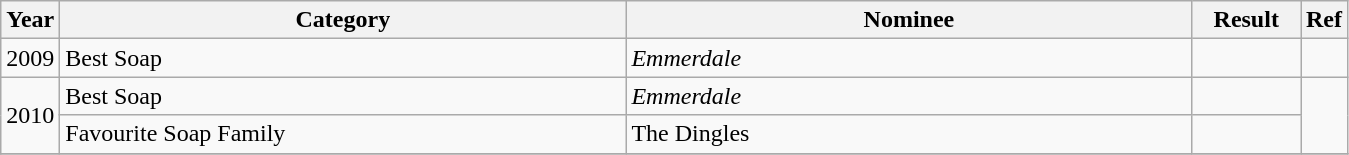<table class="wikitable">
<tr>
<th>Year</th>
<th width="370">Category</th>
<th width="370">Nominee</th>
<th width="65">Result</th>
<th>Ref</th>
</tr>
<tr>
<td>2009</td>
<td>Best Soap</td>
<td><em>Emmerdale</em></td>
<td></td>
<td></td>
</tr>
<tr>
<td rowspan="2">2010</td>
<td>Best Soap</td>
<td><em>Emmerdale</em></td>
<td></td>
<td align="center" rowspan="2"></td>
</tr>
<tr>
<td>Favourite Soap Family</td>
<td>The Dingles</td>
<td></td>
</tr>
<tr>
</tr>
</table>
